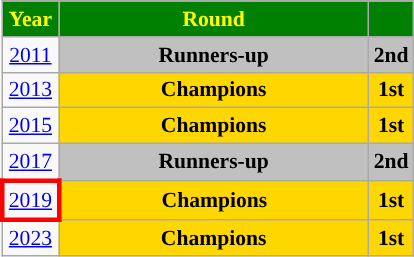<table class="wikitable" style="text-align: center; font-size:90%">
<tr style="color:yellow;">
<th style="background:green;">Year</th>
<th style="background:green; width:200px">Round</th>
<th style="background:green;"></th>
</tr>
<tr>
<td><a href='#'>2011</a></td>
<td bgcolor=Silver><strong>Runners-up</strong></td>
<td bgcolor=Silver><strong>2nd</strong></td>
</tr>
<tr>
<td><a href='#'>2013</a></td>
<td bgcolor=Gold><strong>Champions</strong></td>
<td bgcolor=Gold><strong>1st</strong></td>
</tr>
<tr>
<td><a href='#'>2015</a></td>
<td bgcolor=Gold><strong>Champions</strong></td>
<td bgcolor=Gold><strong>1st</strong></td>
</tr>
<tr>
<td><a href='#'>2017</a></td>
<td bgcolor=Silver><strong>Runners-up</strong></td>
<td bgcolor=Silver><strong>2nd</strong></td>
</tr>
<tr>
<td style="border: 3px solid red"><a href='#'>2019</a></td>
<td bgcolor=Gold><strong>Champions</strong></td>
<td bgcolor=Gold><strong>1st</strong></td>
</tr>
<tr>
<td><a href='#'>2023</a></td>
<td bgcolor=Gold><strong>Champions</strong></td>
<td bgcolor=Gold><strong>1st</strong></td>
</tr>
</table>
